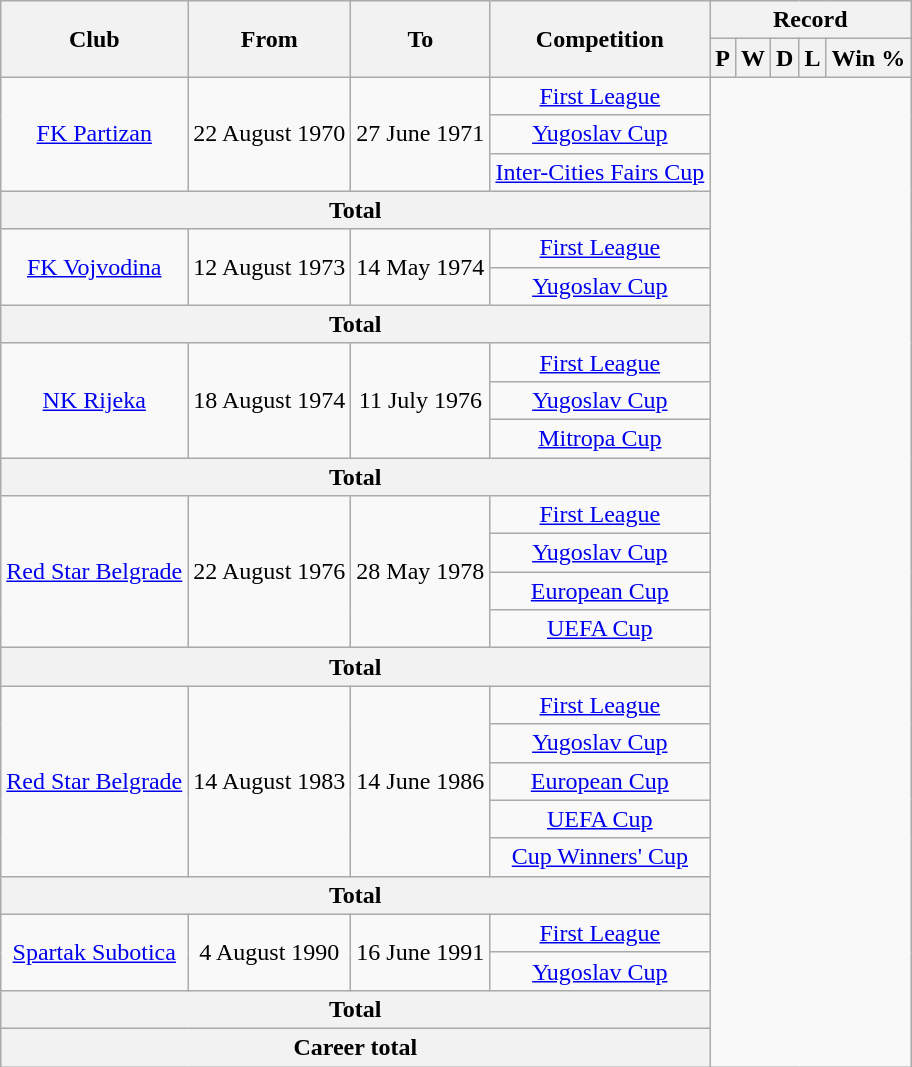<table class="wikitable" style="text-align:center">
<tr>
<th rowspan=2>Club</th>
<th rowspan=2>From</th>
<th rowspan=2>To</th>
<th rowspan=2>Competition</th>
<th colspan=5>Record</th>
</tr>
<tr>
<th>P</th>
<th>W</th>
<th>D</th>
<th>L</th>
<th>Win %</th>
</tr>
<tr>
<td rowspan=3><a href='#'>FK Partizan</a></td>
<td rowspan=3>22 August 1970</td>
<td rowspan=3>27 June 1971</td>
<td><a href='#'>First League</a><br></td>
</tr>
<tr>
<td><a href='#'>Yugoslav Cup</a><br></td>
</tr>
<tr>
<td><a href='#'>Inter-Cities Fairs Cup</a><br></td>
</tr>
<tr>
<th colspan="4">Total<br></th>
</tr>
<tr>
<td rowspan=2><a href='#'>FK Vojvodina</a></td>
<td rowspan=2>12 August 1973</td>
<td rowspan=2>14 May 1974</td>
<td><a href='#'>First League</a><br></td>
</tr>
<tr>
<td><a href='#'>Yugoslav Cup</a><br></td>
</tr>
<tr>
<th colspan="4">Total<br></th>
</tr>
<tr>
<td rowspan=3><a href='#'>NK Rijeka</a></td>
<td rowspan=3>18 August 1974</td>
<td rowspan=3>11 July 1976</td>
<td><a href='#'>First League</a><br></td>
</tr>
<tr>
<td><a href='#'>Yugoslav Cup</a><br></td>
</tr>
<tr>
<td><a href='#'>Mitropa Cup</a><br></td>
</tr>
<tr>
<th colspan="4">Total<br></th>
</tr>
<tr>
<td rowspan=4><a href='#'>Red Star Belgrade</a></td>
<td rowspan=4>22 August 1976</td>
<td rowspan=4>28 May 1978</td>
<td><a href='#'>First League</a><br></td>
</tr>
<tr>
<td><a href='#'>Yugoslav Cup</a><br></td>
</tr>
<tr>
<td><a href='#'>European Cup</a><br></td>
</tr>
<tr>
<td><a href='#'>UEFA Cup</a><br></td>
</tr>
<tr>
<th colspan="4">Total<br></th>
</tr>
<tr>
<td rowspan=5><a href='#'>Red Star Belgrade</a></td>
<td rowspan=5>14 August 1983</td>
<td rowspan=5>14 June 1986</td>
<td><a href='#'>First League</a><br></td>
</tr>
<tr>
<td><a href='#'>Yugoslav Cup</a><br></td>
</tr>
<tr>
<td><a href='#'>European Cup</a><br></td>
</tr>
<tr>
<td><a href='#'>UEFA Cup</a><br></td>
</tr>
<tr>
<td><a href='#'>Cup Winners' Cup</a><br></td>
</tr>
<tr>
<th colspan="4">Total<br></th>
</tr>
<tr>
<td rowspan=2><a href='#'>Spartak Subotica</a></td>
<td rowspan=2>4 August 1990</td>
<td rowspan=2>16 June 1991</td>
<td><a href='#'>First League</a><br></td>
</tr>
<tr>
<td><a href='#'>Yugoslav Cup</a><br></td>
</tr>
<tr>
<th colspan="4">Total<br></th>
</tr>
<tr>
<th colspan="4">Career total<br></th>
</tr>
</table>
